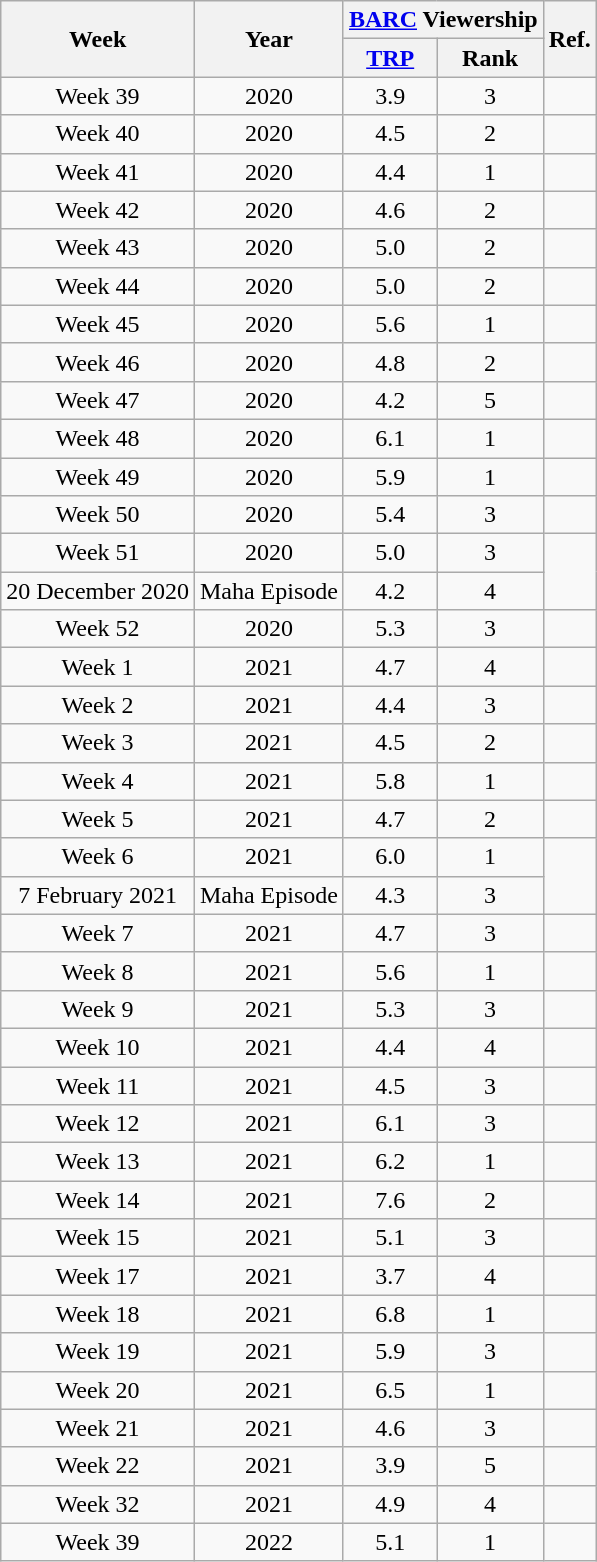<table class="wikitable sortable" style="text-align:center">
<tr>
<th rowspan="2">Week</th>
<th rowspan="2">Year</th>
<th colspan="2"><a href='#'>BARC</a> Viewership</th>
<th rowspan="2">Ref.</th>
</tr>
<tr>
<th><a href='#'>TRP</a></th>
<th>Rank</th>
</tr>
<tr>
<td>Week 39</td>
<td>2020</td>
<td>3.9</td>
<td>3</td>
<td></td>
</tr>
<tr>
<td>Week 40</td>
<td>2020</td>
<td>4.5</td>
<td>2</td>
<td></td>
</tr>
<tr>
<td>Week 41</td>
<td>2020</td>
<td>4.4</td>
<td>1</td>
<td></td>
</tr>
<tr>
<td>Week 42</td>
<td>2020</td>
<td>4.6</td>
<td>2</td>
<td></td>
</tr>
<tr>
<td>Week 43</td>
<td>2020</td>
<td>5.0</td>
<td>2</td>
<td></td>
</tr>
<tr>
<td>Week 44</td>
<td>2020</td>
<td>5.0</td>
<td>2</td>
<td></td>
</tr>
<tr>
<td>Week 45</td>
<td>2020</td>
<td>5.6</td>
<td>1</td>
<td></td>
</tr>
<tr>
<td>Week 46</td>
<td>2020</td>
<td>4.8</td>
<td>2</td>
<td></td>
</tr>
<tr>
<td>Week 47</td>
<td>2020</td>
<td>4.2</td>
<td>5</td>
<td></td>
</tr>
<tr>
<td>Week 48</td>
<td>2020</td>
<td>6.1</td>
<td>1</td>
<td></td>
</tr>
<tr>
<td>Week 49</td>
<td>2020</td>
<td>5.9</td>
<td>1</td>
<td></td>
</tr>
<tr>
<td>Week 50</td>
<td>2020</td>
<td>5.4</td>
<td>3</td>
<td></td>
</tr>
<tr>
<td>Week 51</td>
<td>2020</td>
<td>5.0</td>
<td>3</td>
<td rowspan="2"></td>
</tr>
<tr>
<td>20 December 2020</td>
<td>Maha Episode</td>
<td>4.2</td>
<td>4</td>
</tr>
<tr>
<td>Week 52</td>
<td>2020</td>
<td>5.3</td>
<td>3</td>
<td></td>
</tr>
<tr>
<td>Week 1</td>
<td>2021</td>
<td>4.7</td>
<td>4</td>
<td></td>
</tr>
<tr>
<td>Week 2</td>
<td>2021</td>
<td>4.4</td>
<td>3</td>
<td></td>
</tr>
<tr>
<td>Week 3</td>
<td>2021</td>
<td>4.5</td>
<td>2</td>
<td></td>
</tr>
<tr>
<td>Week 4</td>
<td>2021</td>
<td>5.8</td>
<td>1</td>
<td></td>
</tr>
<tr>
<td>Week 5</td>
<td>2021</td>
<td>4.7</td>
<td>2</td>
<td></td>
</tr>
<tr>
<td>Week 6</td>
<td>2021</td>
<td>6.0</td>
<td>1</td>
<td rowspan="2"></td>
</tr>
<tr>
<td>7 February 2021</td>
<td>Maha Episode</td>
<td>4.3</td>
<td>3</td>
</tr>
<tr>
<td>Week 7</td>
<td>2021</td>
<td>4.7</td>
<td>3</td>
<td></td>
</tr>
<tr>
<td>Week 8</td>
<td>2021</td>
<td>5.6</td>
<td>1</td>
<td></td>
</tr>
<tr>
<td>Week 9</td>
<td>2021</td>
<td>5.3</td>
<td>3</td>
<td></td>
</tr>
<tr>
<td>Week 10</td>
<td>2021</td>
<td>4.4</td>
<td>4</td>
<td></td>
</tr>
<tr>
<td>Week 11</td>
<td>2021</td>
<td>4.5</td>
<td>3</td>
<td></td>
</tr>
<tr>
<td>Week 12</td>
<td>2021</td>
<td>6.1</td>
<td>3</td>
<td></td>
</tr>
<tr>
<td>Week 13</td>
<td>2021</td>
<td>6.2</td>
<td>1</td>
<td></td>
</tr>
<tr>
<td>Week 14</td>
<td>2021</td>
<td>7.6</td>
<td>2</td>
<td></td>
</tr>
<tr>
<td>Week 15</td>
<td>2021</td>
<td>5.1</td>
<td>3</td>
<td></td>
</tr>
<tr>
<td>Week 17</td>
<td>2021</td>
<td>3.7</td>
<td>4</td>
<td></td>
</tr>
<tr>
<td>Week 18</td>
<td>2021</td>
<td>6.8</td>
<td>1</td>
<td></td>
</tr>
<tr>
<td>Week 19</td>
<td>2021</td>
<td>5.9</td>
<td>3</td>
<td></td>
</tr>
<tr>
<td>Week 20</td>
<td>2021</td>
<td>6.5</td>
<td>1</td>
<td></td>
</tr>
<tr>
<td>Week 21</td>
<td>2021</td>
<td>4.6</td>
<td>3</td>
<td></td>
</tr>
<tr>
<td>Week 22</td>
<td>2021</td>
<td>3.9</td>
<td>5</td>
<td></td>
</tr>
<tr>
<td>Week 32</td>
<td>2021</td>
<td>4.9</td>
<td>4</td>
<td></td>
</tr>
<tr>
<td>Week 39</td>
<td>2022</td>
<td>5.1</td>
<td>1</td>
<td></td>
</tr>
</table>
